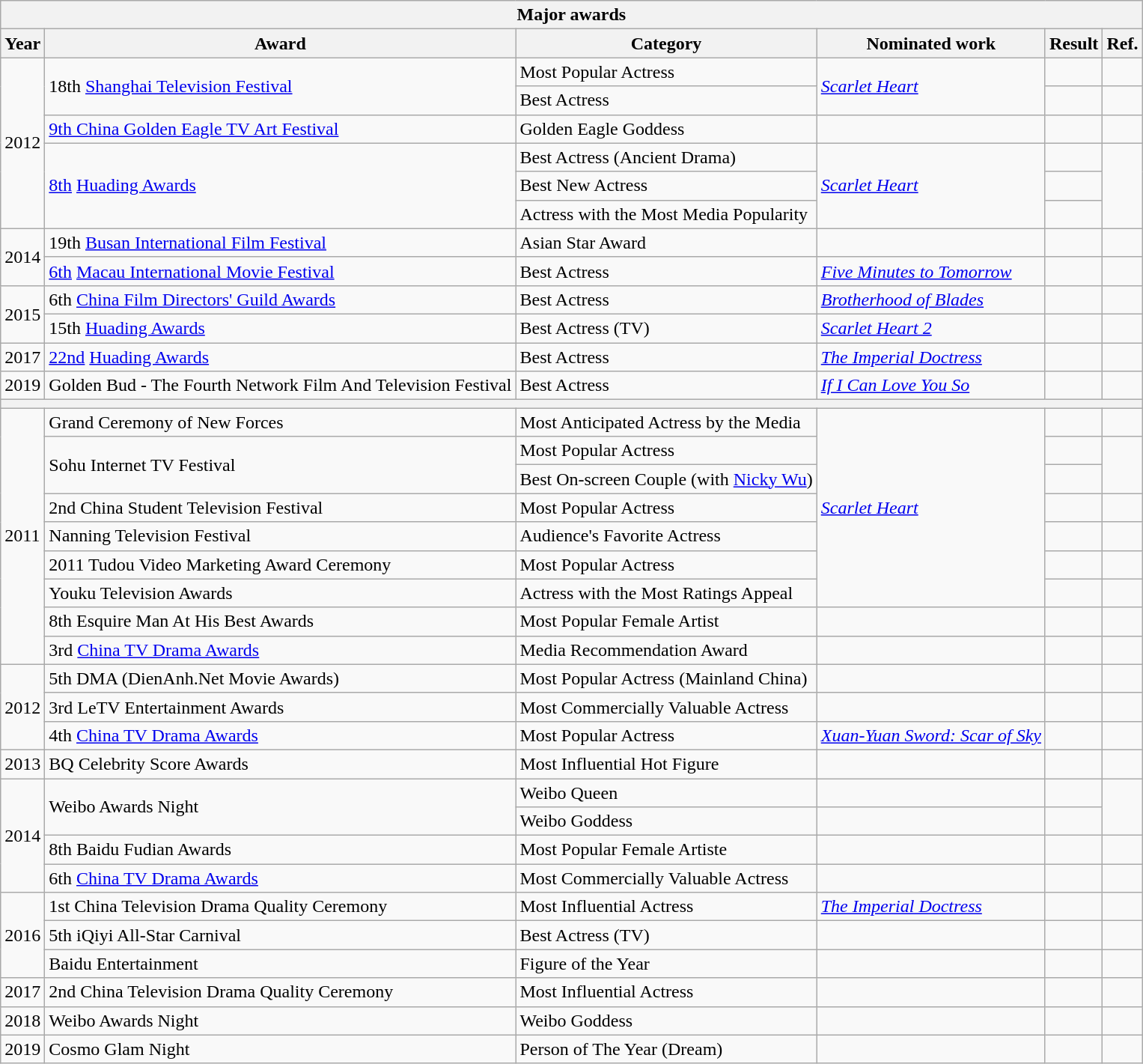<table class="wikitable">
<tr>
<th colspan="6">Major awards</th>
</tr>
<tr>
<th>Year</th>
<th>Award</th>
<th>Category</th>
<th>Nominated work</th>
<th>Result</th>
<th>Ref.</th>
</tr>
<tr>
<td rowspan=6>2012</td>
<td rowspan=2>18th <a href='#'>Shanghai Television Festival</a></td>
<td>Most Popular Actress</td>
<td rowspan=2><em><a href='#'>Scarlet Heart</a></em></td>
<td></td>
<td></td>
</tr>
<tr>
<td>Best Actress</td>
<td></td>
<td></td>
</tr>
<tr>
<td><a href='#'>9th China Golden Eagle TV Art Festival</a></td>
<td>Golden Eagle Goddess</td>
<td></td>
<td></td>
<td></td>
</tr>
<tr>
<td rowspan=3><a href='#'>8th</a> <a href='#'>Huading Awards</a></td>
<td>Best Actress (Ancient Drama)</td>
<td rowspan=3><em><a href='#'>Scarlet Heart</a></em></td>
<td></td>
<td rowspan=3></td>
</tr>
<tr>
<td>Best New Actress</td>
<td></td>
</tr>
<tr>
<td>Actress with the Most Media Popularity</td>
<td></td>
</tr>
<tr>
<td rowspan=2>2014</td>
<td>19th <a href='#'>Busan International Film Festival</a></td>
<td>Asian Star Award</td>
<td></td>
<td></td>
<td></td>
</tr>
<tr>
<td><a href='#'>6th</a> <a href='#'>Macau International Movie Festival</a></td>
<td>Best Actress</td>
<td><em><a href='#'>Five Minutes to Tomorrow</a></em></td>
<td></td>
<td></td>
</tr>
<tr>
<td rowspan=2>2015</td>
<td>6th <a href='#'>China Film Directors' Guild Awards</a></td>
<td>Best Actress</td>
<td><em><a href='#'>Brotherhood of Blades</a></em></td>
<td></td>
<td></td>
</tr>
<tr>
<td>15th <a href='#'>Huading Awards</a></td>
<td>Best Actress (TV)</td>
<td><em><a href='#'>Scarlet Heart 2</a></em></td>
<td></td>
<td></td>
</tr>
<tr>
<td>2017</td>
<td><a href='#'>22nd</a> <a href='#'>Huading Awards</a></td>
<td>Best Actress</td>
<td><em><a href='#'>The Imperial Doctress</a></em></td>
<td></td>
<td></td>
</tr>
<tr>
<td>2019</td>
<td>Golden Bud - The Fourth Network Film And Television Festival</td>
<td>Best Actress</td>
<td><em><a href='#'>If I Can Love You So</a></em></td>
<td></td>
<td></td>
</tr>
<tr>
<th colspan="6"></th>
</tr>
<tr>
<td rowspan=9>2011</td>
<td>Grand Ceremony of New Forces</td>
<td>Most Anticipated Actress by the Media</td>
<td rowspan=7><em><a href='#'>Scarlet Heart</a></em></td>
<td></td>
<td></td>
</tr>
<tr>
<td rowspan=2>Sohu Internet TV Festival</td>
<td>Most Popular Actress</td>
<td></td>
<td rowspan=2></td>
</tr>
<tr>
<td>Best On-screen Couple (with <a href='#'>Nicky Wu</a>)</td>
<td></td>
</tr>
<tr>
<td>2nd China Student Television Festival</td>
<td>Most Popular Actress</td>
<td></td>
<td></td>
</tr>
<tr>
<td>Nanning Television Festival</td>
<td>Audience's Favorite Actress</td>
<td></td>
<td></td>
</tr>
<tr>
<td>2011 Tudou Video Marketing Award Ceremony</td>
<td>Most Popular Actress</td>
<td></td>
<td></td>
</tr>
<tr>
<td>Youku Television Awards</td>
<td>Actress with the Most Ratings Appeal</td>
<td></td>
<td></td>
</tr>
<tr>
<td>8th Esquire Man At His Best Awards</td>
<td>Most Popular Female Artist</td>
<td></td>
<td></td>
<td></td>
</tr>
<tr>
<td>3rd <a href='#'>China TV Drama Awards</a></td>
<td>Media Recommendation Award</td>
<td></td>
<td></td>
<td></td>
</tr>
<tr>
<td rowspan=3>2012</td>
<td>5th DMA (DienAnh.Net Movie Awards)</td>
<td>Most Popular Actress (Mainland China)</td>
<td></td>
<td></td>
<td></td>
</tr>
<tr>
<td>3rd LeTV Entertainment Awards</td>
<td>Most Commercially Valuable Actress</td>
<td></td>
<td></td>
<td></td>
</tr>
<tr>
<td>4th <a href='#'>China TV Drama Awards</a></td>
<td>Most Popular Actress</td>
<td><em><a href='#'>Xuan-Yuan Sword: Scar of Sky</a></em></td>
<td></td>
<td></td>
</tr>
<tr>
<td>2013</td>
<td>BQ Celebrity Score Awards</td>
<td>Most Influential Hot Figure</td>
<td></td>
<td></td>
<td></td>
</tr>
<tr>
<td rowspan=4>2014</td>
<td rowspan=2>Weibo Awards Night</td>
<td>Weibo Queen</td>
<td></td>
<td></td>
<td rowspan=2></td>
</tr>
<tr>
<td>Weibo Goddess</td>
<td></td>
<td></td>
</tr>
<tr>
<td>8th Baidu Fudian Awards</td>
<td>Most Popular Female Artiste</td>
<td></td>
<td></td>
<td></td>
</tr>
<tr>
<td>6th <a href='#'>China TV Drama Awards</a></td>
<td>Most Commercially Valuable Actress</td>
<td></td>
<td></td>
<td></td>
</tr>
<tr>
<td rowspan=3>2016</td>
<td>1st China Television Drama Quality Ceremony</td>
<td>Most Influential Actress</td>
<td><em><a href='#'>The Imperial Doctress</a></em></td>
<td></td>
<td></td>
</tr>
<tr>
<td>5th iQiyi All-Star Carnival</td>
<td>Best Actress (TV)</td>
<td></td>
<td></td>
<td></td>
</tr>
<tr>
<td>Baidu Entertainment</td>
<td>Figure of the Year</td>
<td></td>
<td></td>
<td></td>
</tr>
<tr>
<td rowspan=1>2017</td>
<td>2nd China Television Drama Quality Ceremony</td>
<td>Most Influential Actress</td>
<td></td>
<td></td>
<td></td>
</tr>
<tr>
<td>2018</td>
<td>Weibo Awards Night</td>
<td>Weibo Goddess</td>
<td></td>
<td></td>
<td></td>
</tr>
<tr>
<td rowspan=1>2019</td>
<td>Cosmo Glam Night</td>
<td>Person of The Year (Dream)</td>
<td></td>
<td></td>
<td></td>
</tr>
</table>
